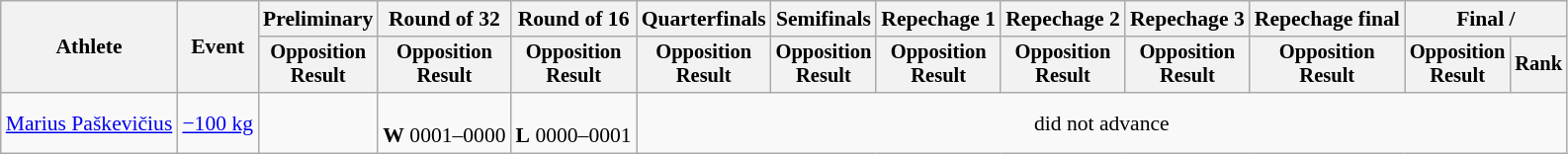<table class="wikitable" style="font-size:90%">
<tr>
<th rowspan="2">Athlete</th>
<th rowspan="2">Event</th>
<th>Preliminary</th>
<th>Round of 32</th>
<th>Round of 16</th>
<th>Quarterfinals</th>
<th>Semifinals</th>
<th>Repechage 1</th>
<th>Repechage 2</th>
<th>Repechage 3</th>
<th>Repechage final</th>
<th colspan=2>Final / </th>
</tr>
<tr style="font-size:95%">
<th>Opposition<br>Result</th>
<th>Opposition<br>Result</th>
<th>Opposition<br>Result</th>
<th>Opposition<br>Result</th>
<th>Opposition<br>Result</th>
<th>Opposition<br>Result</th>
<th>Opposition<br>Result</th>
<th>Opposition<br>Result</th>
<th>Opposition<br>Result</th>
<th>Opposition<br>Result</th>
<th>Rank</th>
</tr>
<tr align=center>
<td align=left><a href='#'>Marius Paškevičius</a></td>
<td align=left><a href='#'>−100 kg</a></td>
<td></td>
<td><br><strong>W</strong> 0001–0000</td>
<td><br><strong>L</strong> 0000–0001</td>
<td colspan=8>did not advance</td>
</tr>
</table>
